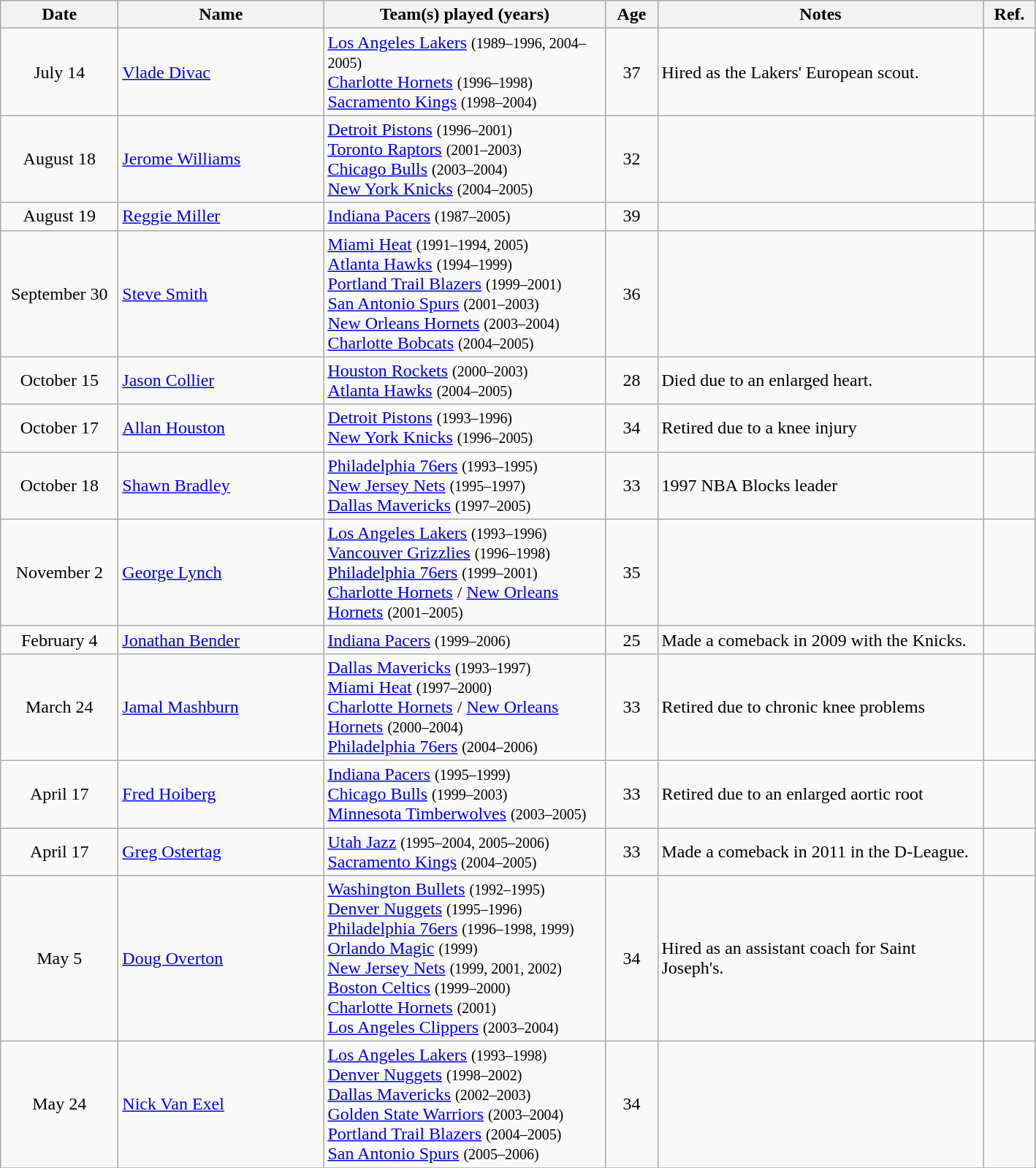<table class="wikitable">
<tr>
<th style="width:100px">Date</th>
<th style="width:180px">Name</th>
<th style="width:250px">Team(s) played (years)</th>
<th style="width:40px">Age</th>
<th style="width:290px">Notes</th>
<th style="width:40px">Ref.</th>
</tr>
<tr>
<td align=center>July 14</td>
<td><a href='#'>Vlade Divac</a></td>
<td><a href='#'>Los Angeles Lakers</a> <small>(1989–1996, 2004–2005)</small><br><a href='#'>Charlotte Hornets</a> <small>(1996–1998)</small><br><a href='#'>Sacramento Kings</a> <small>(1998–2004)</small></td>
<td align=center>37</td>
<td>Hired as the Lakers' European scout.</td>
<td></td>
</tr>
<tr>
<td align=center>August 18</td>
<td><a href='#'>Jerome Williams</a></td>
<td><a href='#'>Detroit Pistons</a> <small>(1996–2001)</small><br><a href='#'>Toronto Raptors</a> <small>(2001–2003)</small><br><a href='#'>Chicago Bulls</a> <small>(2003–2004)</small><br><a href='#'>New York Knicks</a> <small>(2004–2005)</small></td>
<td align=center>32</td>
<td></td>
<td></td>
</tr>
<tr>
<td align=center>August 19</td>
<td><a href='#'>Reggie Miller</a></td>
<td><a href='#'>Indiana Pacers</a> <small>(1987–2005)</small></td>
<td align=center>39</td>
<td></td>
<td></td>
</tr>
<tr>
<td align=center>September 30</td>
<td><a href='#'>Steve Smith</a></td>
<td><a href='#'>Miami Heat</a> <small>(1991–1994, 2005)</small><br><a href='#'>Atlanta Hawks</a> <small>(1994–1999)</small><br><a href='#'>Portland Trail Blazers</a> <small>(1999–2001)</small><br><a href='#'>San Antonio Spurs</a> <small>(2001–2003)</small><br><a href='#'>New Orleans Hornets</a> <small>(2003–2004)</small><br><a href='#'>Charlotte Bobcats</a> <small>(2004–2005)</small></td>
<td align=center>36</td>
<td></td>
<td></td>
</tr>
<tr>
<td align=center>October 15</td>
<td><a href='#'>Jason Collier</a></td>
<td><a href='#'>Houston Rockets</a> <small>(2000–2003)</small><br><a href='#'>Atlanta Hawks</a> <small>(2004–2005)</small></td>
<td align=center>28</td>
<td>Died due to an enlarged heart.</td>
<td></td>
</tr>
<tr>
<td align=center>October 17</td>
<td><a href='#'>Allan Houston</a></td>
<td><a href='#'>Detroit Pistons</a> <small>(1993–1996)</small><br><a href='#'>New York Knicks</a> <small>(1996–2005)</small></td>
<td align=center>34</td>
<td>Retired due to a knee injury</td>
<td></td>
</tr>
<tr>
<td align=center>October 18</td>
<td><a href='#'>Shawn Bradley</a></td>
<td><a href='#'>Philadelphia 76ers</a> <small>(1993–1995)</small><br><a href='#'>New Jersey Nets</a> <small>(1995–1997)</small><br><a href='#'>Dallas Mavericks</a> <small>(1997–2005)</small></td>
<td align=center>33</td>
<td>1997 NBA Blocks leader</td>
<td></td>
</tr>
<tr>
<td align=center>November 2</td>
<td><a href='#'>George Lynch</a></td>
<td><a href='#'>Los Angeles Lakers</a> <small>(1993–1996)</small><br><a href='#'>Vancouver Grizzlies</a> <small>(1996–1998)</small><br><a href='#'>Philadelphia 76ers</a> <small>(1999–2001)</small><br><a href='#'>Charlotte Hornets</a> / <a href='#'>New Orleans Hornets</a> <small>(2001–2005)</small></td>
<td align=center>35</td>
<td></td>
<td></td>
</tr>
<tr>
<td align=center>February 4</td>
<td><a href='#'>Jonathan Bender</a></td>
<td><a href='#'>Indiana Pacers</a> <small>(1999–2006)</small></td>
<td align=center>25</td>
<td>Made a comeback in 2009 with the Knicks.</td>
<td></td>
</tr>
<tr>
<td align=center>March 24</td>
<td><a href='#'>Jamal Mashburn</a></td>
<td><a href='#'>Dallas Mavericks</a> <small>(1993–1997)</small><br><a href='#'>Miami Heat</a> <small>(1997–2000)</small><br><a href='#'>Charlotte Hornets</a> / <a href='#'>New Orleans Hornets</a> <small>(2000–2004)</small><br><a href='#'>Philadelphia 76ers</a> <small>(2004–2006)</small></td>
<td align=center>33</td>
<td>Retired due to chronic knee problems</td>
<td></td>
</tr>
<tr>
<td align=center>April 17</td>
<td><a href='#'>Fred Hoiberg</a></td>
<td><a href='#'>Indiana Pacers</a> <small>(1995–1999)</small><br><a href='#'>Chicago Bulls</a> <small>(1999–2003)</small><br><a href='#'>Minnesota Timberwolves</a> <small>(2003–2005)</small></td>
<td align=center>33</td>
<td>Retired due to an enlarged aortic root</td>
<td></td>
</tr>
<tr>
<td align=center>April 17</td>
<td><a href='#'>Greg Ostertag</a></td>
<td><a href='#'>Utah Jazz</a> <small>(1995–2004, 2005–2006)</small><br><a href='#'>Sacramento Kings</a> <small>(2004–2005)</small></td>
<td align=center>33</td>
<td>Made a comeback in 2011 in the D-League.</td>
<td></td>
</tr>
<tr>
<td align=center>May 5</td>
<td><a href='#'>Doug Overton</a></td>
<td><a href='#'>Washington Bullets</a> <small>(1992–1995)</small><br><a href='#'>Denver Nuggets</a> <small>(1995–1996)</small><br><a href='#'>Philadelphia 76ers</a> <small>(1996–1998, 1999)</small><br><a href='#'>Orlando Magic</a> <small>(1999)</small><br><a href='#'>New Jersey Nets</a> <small>(1999, 2001, 2002)</small><br><a href='#'>Boston Celtics</a> <small>(1999–2000)</small><br><a href='#'>Charlotte Hornets</a> <small>(2001)</small><br><a href='#'>Los Angeles Clippers</a> <small>(2003–2004)</small></td>
<td align=center>34</td>
<td>Hired as an assistant coach for Saint Joseph's.</td>
<td align=center></td>
</tr>
<tr>
<td align=center>May 24</td>
<td><a href='#'>Nick Van Exel</a></td>
<td><a href='#'>Los Angeles Lakers</a> <small>(1993–1998)</small><br><a href='#'>Denver Nuggets</a> <small>(1998–2002)</small><br><a href='#'>Dallas Mavericks</a> <small>(2002–2003)</small><br><a href='#'>Golden State Warriors</a> <small>(2003–2004)</small><br><a href='#'>Portland Trail Blazers</a> <small>(2004–2005)</small><br><a href='#'>San Antonio Spurs</a> <small>(2005–2006)</small></td>
<td align=center>34</td>
<td></td>
<td></td>
</tr>
<tr>
</tr>
</table>
